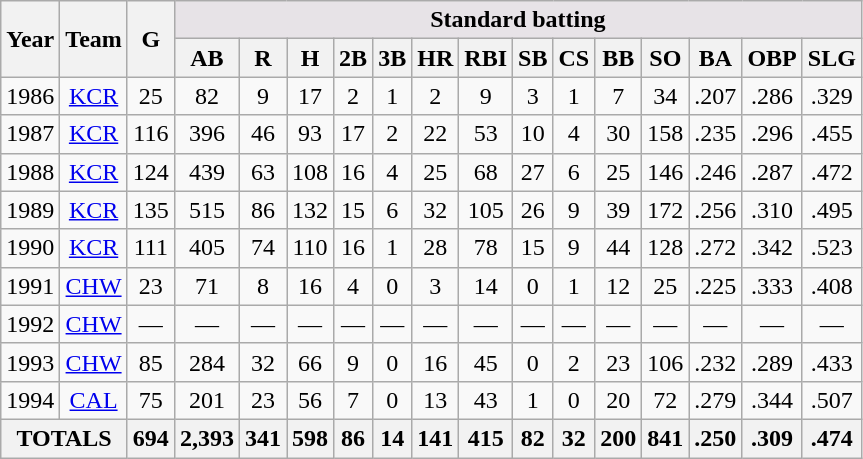<table class=wikitable style="text-align:center">
<tr>
<th rowspan="2">Year</th>
<th rowspan="2">Team</th>
<th rowspan="2">G</th>
<th colspan="14" style="background:#e7e3e7;">Standard batting</th>
</tr>
<tr>
<th>AB</th>
<th>R</th>
<th>H</th>
<th>2B</th>
<th>3B</th>
<th>HR</th>
<th>RBI</th>
<th>SB</th>
<th>CS</th>
<th>BB</th>
<th>SO</th>
<th>BA</th>
<th>OBP</th>
<th>SLG</th>
</tr>
<tr>
<td>1986</td>
<td><a href='#'>KCR</a></td>
<td>25</td>
<td>82</td>
<td>9</td>
<td>17</td>
<td>2</td>
<td>1</td>
<td>2</td>
<td>9</td>
<td>3</td>
<td>1</td>
<td>7</td>
<td>34</td>
<td>.207</td>
<td>.286</td>
<td>.329</td>
</tr>
<tr>
<td>1987</td>
<td><a href='#'>KCR</a></td>
<td>116</td>
<td>396</td>
<td>46</td>
<td>93</td>
<td>17</td>
<td>2</td>
<td>22</td>
<td>53</td>
<td>10</td>
<td>4</td>
<td>30</td>
<td>158</td>
<td>.235</td>
<td>.296</td>
<td>.455</td>
</tr>
<tr>
<td>1988</td>
<td><a href='#'>KCR</a></td>
<td>124</td>
<td>439</td>
<td>63</td>
<td>108</td>
<td>16</td>
<td>4</td>
<td>25</td>
<td>68</td>
<td>27</td>
<td>6</td>
<td>25</td>
<td>146</td>
<td>.246</td>
<td>.287</td>
<td>.472</td>
</tr>
<tr>
<td>1989</td>
<td><a href='#'>KCR</a></td>
<td>135</td>
<td>515</td>
<td>86</td>
<td>132</td>
<td>15</td>
<td>6</td>
<td>32</td>
<td>105</td>
<td>26</td>
<td>9</td>
<td>39</td>
<td>172</td>
<td>.256</td>
<td>.310</td>
<td>.495</td>
</tr>
<tr>
<td>1990</td>
<td><a href='#'>KCR</a></td>
<td>111</td>
<td>405</td>
<td>74</td>
<td>110</td>
<td>16</td>
<td>1</td>
<td>28</td>
<td>78</td>
<td>15</td>
<td>9</td>
<td>44</td>
<td>128</td>
<td>.272</td>
<td>.342</td>
<td>.523</td>
</tr>
<tr>
<td>1991</td>
<td><a href='#'>CHW</a></td>
<td>23</td>
<td>71</td>
<td>8</td>
<td>16</td>
<td>4</td>
<td>0</td>
<td>3</td>
<td>14</td>
<td>0</td>
<td>1</td>
<td>12</td>
<td>25</td>
<td>.225</td>
<td>.333</td>
<td>.408</td>
</tr>
<tr>
<td>1992</td>
<td><a href='#'>CHW</a></td>
<td>—</td>
<td>—</td>
<td>—</td>
<td>—</td>
<td>—</td>
<td>—</td>
<td>—</td>
<td>—</td>
<td>—</td>
<td>—</td>
<td>—</td>
<td>—</td>
<td>—</td>
<td>—</td>
<td>—</td>
</tr>
<tr>
<td>1993</td>
<td><a href='#'>CHW</a></td>
<td>85</td>
<td>284</td>
<td>32</td>
<td>66</td>
<td>9</td>
<td>0</td>
<td>16</td>
<td>45</td>
<td>0</td>
<td>2</td>
<td>23</td>
<td>106</td>
<td>.232</td>
<td>.289</td>
<td>.433</td>
</tr>
<tr>
<td>1994</td>
<td><a href='#'>CAL</a></td>
<td>75</td>
<td>201</td>
<td>23</td>
<td>56</td>
<td>7</td>
<td>0</td>
<td>13</td>
<td>43</td>
<td>1</td>
<td>0</td>
<td>20</td>
<td>72</td>
<td>.279</td>
<td>.344</td>
<td>.507</td>
</tr>
<tr>
<th colspan=2>TOTALS</th>
<th>694</th>
<th>2,393</th>
<th>341</th>
<th>598</th>
<th>86</th>
<th>14</th>
<th>141</th>
<th>415</th>
<th>82</th>
<th>32</th>
<th>200</th>
<th>841</th>
<th>.250</th>
<th>.309</th>
<th>.474</th>
</tr>
</table>
